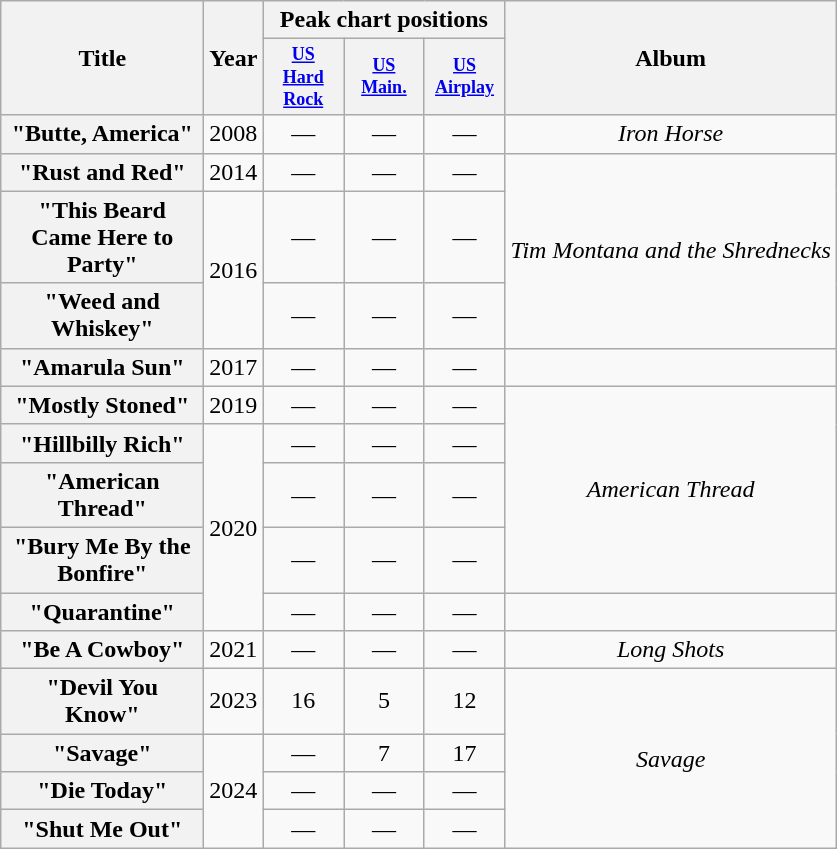<table class="wikitable plainrowheaders" style="text-align:center;">
<tr>
<th scope="col" rowspan="2" style="width:8em;">Title</th>
<th scope="col" rowspan="2">Year</th>
<th scope="col" colspan="3">Peak chart positions</th>
<th scope="col" rowspan="2">Album</th>
</tr>
<tr>
<th style="width:4em;font-size:75%"><a href='#'>US<br>Hard Rock</a><br></th>
<th style="width:4em;font-size:75%"><a href='#'>US<br>Main.</a><br></th>
<th style="width:4em;font-size:75%"><a href='#'>US<br>Airplay</a></th>
</tr>
<tr>
<th scope="row">"Butte, America"</th>
<td>2008</td>
<td>—</td>
<td>—</td>
<td>—</td>
<td><em>Iron Horse</em></td>
</tr>
<tr>
<th scope="row">"Rust and Red" </th>
<td>2014</td>
<td>—</td>
<td>—</td>
<td>—</td>
<td rowspan="3"><em>Tim Montana and the Shrednecks</em></td>
</tr>
<tr>
<th scope="row">"This Beard Came Here to Party" </th>
<td rowspan="2">2016</td>
<td>—</td>
<td>—</td>
<td>—</td>
</tr>
<tr>
<th scope="row">"Weed and Whiskey"</th>
<td>—</td>
<td>—</td>
<td>—</td>
</tr>
<tr>
<th scope="row">"Amarula Sun" </th>
<td>2017</td>
<td>—</td>
<td>—</td>
<td>—</td>
<td></td>
</tr>
<tr>
<th scope="row">"Mostly Stoned"</th>
<td>2019</td>
<td>—</td>
<td>—</td>
<td>—</td>
<td rowspan="4"><em>American Thread</em></td>
</tr>
<tr>
<th scope="row">"Hillbilly Rich"</th>
<td rowspan="4">2020</td>
<td>—</td>
<td>—</td>
<td>—</td>
</tr>
<tr>
<th scope="row">"American Thread"</th>
<td>—</td>
<td>—</td>
<td>—</td>
</tr>
<tr>
<th scope="row">"Bury Me By the Bonfire"</th>
<td>—</td>
<td>—</td>
<td>—</td>
</tr>
<tr>
<th scope="row">"Quarantine" </th>
<td>—</td>
<td>—</td>
<td>—</td>
<td></td>
</tr>
<tr>
<th scope="row">"Be A Cowboy"</th>
<td>2021</td>
<td>—</td>
<td>—</td>
<td>—</td>
<td><em>Long Shots</em></td>
</tr>
<tr>
<th scope="row">"Devil You Know"</th>
<td>2023</td>
<td>16</td>
<td>5</td>
<td>12</td>
<td rowspan="4"><em>Savage</em></td>
</tr>
<tr>
<th scope="row">"Savage"</th>
<td rowspan="3">2024</td>
<td>—</td>
<td>7</td>
<td>17</td>
</tr>
<tr>
<th scope="row">"Die Today"</th>
<td>—</td>
<td>—</td>
<td>—</td>
</tr>
<tr>
<th scope="row">"Shut Me Out"</th>
<td>—</td>
<td>—</td>
<td>—</td>
</tr>
</table>
